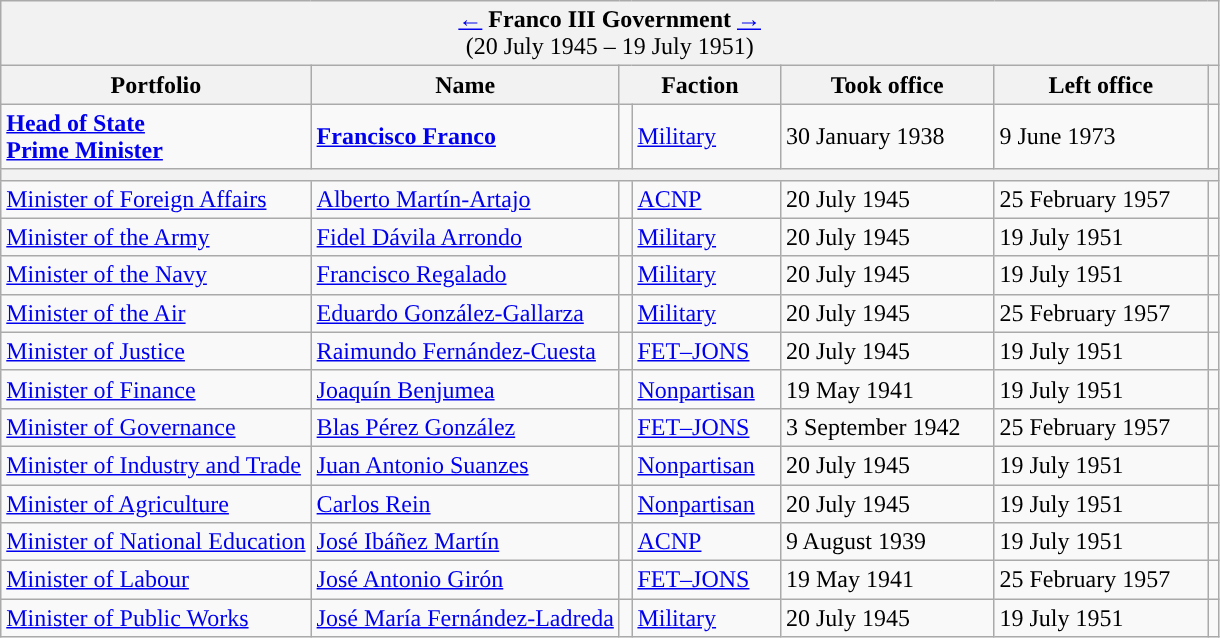<table class="wikitable">
<tr>
<td colspan="7" bgcolor="#F2F2F2" align="center"><a href='#'>←</a> <strong>Franco III Government</strong> <a href='#'>→</a><br>(20 July 1945 – 19 July 1951)</td>
</tr>
<tr>
<th>Portfolio</th>
<th>Name</th>
<th width="100px" colspan="2">Faction</th>
<th width="135px">Took office</th>
<th width="135px">Left office</th>
<th></th>
</tr>
<tr>
<td><strong><a href='#'>Head of State</a><br><a href='#'>Prime Minister</a></strong></td>
<td><strong><a href='#'>Francisco Franco</a></strong></td>
<td width="1" style="background-color:"></td>
<td><a href='#'>Military</a></td>
<td>30 January 1938</td>
<td>9 June 1973</td>
<td align="center"><br></td>
</tr>
<tr>
<th colspan="7"></th>
</tr>
<tr>
<td><a href='#'>Minister of Foreign Affairs</a></td>
<td><a href='#'>Alberto Martín-Artajo</a></td>
<td style="background-color:"></td>
<td><a href='#'>ACNP</a></td>
<td>20 July 1945</td>
<td>25 February 1957</td>
<td align="center"></td>
</tr>
<tr>
<td><a href='#'>Minister of the Army</a></td>
<td><a href='#'>Fidel Dávila Arrondo</a></td>
<td style="background-color:"></td>
<td><a href='#'>Military</a></td>
<td>20 July 1945</td>
<td>19 July 1951</td>
<td align="center"></td>
</tr>
<tr>
<td><a href='#'>Minister of the Navy</a></td>
<td><a href='#'>Francisco Regalado</a></td>
<td style="background-color:"></td>
<td><a href='#'>Military</a></td>
<td>20 July 1945</td>
<td>19 July 1951</td>
<td align="center"></td>
</tr>
<tr>
<td><a href='#'>Minister of the Air</a></td>
<td><a href='#'>Eduardo González-Gallarza</a></td>
<td style="background-color:"></td>
<td><a href='#'>Military</a></td>
<td>20 July 1945</td>
<td>25 February 1957</td>
<td align="center"></td>
</tr>
<tr>
<td><a href='#'>Minister of Justice</a></td>
<td><a href='#'>Raimundo Fernández-Cuesta</a></td>
<td style="background-color:"></td>
<td><a href='#'>FET–JONS</a></td>
<td>20 July 1945</td>
<td>19 July 1951</td>
<td align="center"></td>
</tr>
<tr>
<td><a href='#'>Minister of Finance</a></td>
<td><a href='#'>Joaquín Benjumea</a></td>
<td style="background-color:"></td>
<td><a href='#'>Nonpartisan</a></td>
<td>19 May 1941</td>
<td>19 July 1951</td>
<td align="center"></td>
</tr>
<tr>
<td><a href='#'>Minister of Governance</a></td>
<td><a href='#'>Blas Pérez González</a></td>
<td style="background-color:"></td>
<td><a href='#'>FET–JONS</a></td>
<td>3 September 1942</td>
<td>25 February 1957</td>
<td align="center"></td>
</tr>
<tr>
<td><a href='#'>Minister of Industry and Trade</a></td>
<td><a href='#'>Juan Antonio Suanzes</a></td>
<td style="background-color:"></td>
<td><a href='#'>Nonpartisan</a></td>
<td>20 July 1945</td>
<td>19 July 1951</td>
<td align="center"></td>
</tr>
<tr>
<td><a href='#'>Minister of Agriculture</a></td>
<td><a href='#'>Carlos Rein</a></td>
<td style="background-color:"></td>
<td><a href='#'>Nonpartisan</a></td>
<td>20 July 1945</td>
<td>19 July 1951</td>
<td align="center"></td>
</tr>
<tr>
<td><a href='#'>Minister of National Education</a></td>
<td><a href='#'>José Ibáñez Martín</a></td>
<td style="background-color:"></td>
<td><a href='#'>ACNP</a></td>
<td>9 August 1939</td>
<td>19 July 1951</td>
<td align="center"></td>
</tr>
<tr>
<td><a href='#'>Minister of Labour</a></td>
<td><a href='#'>José Antonio Girón</a></td>
<td style="background-color:"></td>
<td><a href='#'>FET–JONS</a></td>
<td>19 May 1941</td>
<td>25 February 1957</td>
<td align="center"></td>
</tr>
<tr>
<td><a href='#'>Minister of Public Works</a></td>
<td><a href='#'>José María Fernández-Ladreda</a></td>
<td style="background-color:"></td>
<td><a href='#'>Military</a></td>
<td>20 July 1945</td>
<td>19 July 1951</td>
<td align="center"></td>
</tr>
</table>
